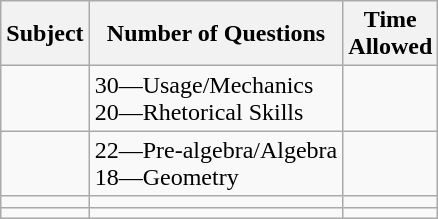<table class="wikitable" border="1">
<tr>
<th>Subject</th>
<th>Number of Questions</th>
<th>Time<br>Allowed</th>
</tr>
<tr>
<td></td>
<td>30—Usage/Mechanics<br>20—Rhetorical Skills</td>
<td></td>
</tr>
<tr>
<td></td>
<td>22—Pre-algebra/Algebra<br>18—Geometry</td>
<td></td>
</tr>
<tr>
<td></td>
<td></td>
<td></td>
</tr>
<tr>
<td></td>
<td></td>
<td></td>
</tr>
</table>
